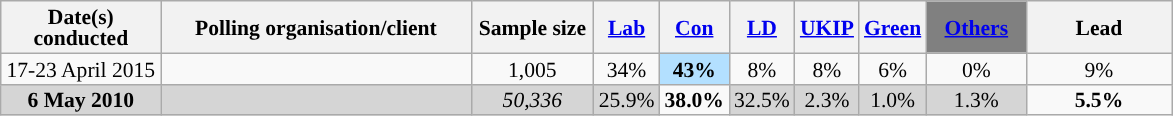<table class="wikitable sortable" style="text-align:center;font-size:90%;line-height:14px">
<tr>
<th ! style="width:100px;">Date(s)<br>conducted</th>
<th style="width:200px;">Polling organisation/client</th>
<th class="unsortable" style="width:75px;">Sample size</th>
<th class="unsortable" style="background:"><a href='#'><span>Lab</span></a></th>
<th class="unsortable" style="background:"><a href='#'><span>Con</span></a></th>
<th class="unsortable" style="background:"><a href='#'><span>LD</span></a></th>
<th class="unsortable" style="background:"><a href='#'><span>UKIP</span></a></th>
<th class="unsortable" style="background:"><a href='#'><span>Green</span></a></th>
<th class="unsortable" style="background:gray; width:60px;"><a href='#'><span>Others</span></a></th>
<th class="unsortable" style="width:90px;">Lead</th>
</tr>
<tr>
<td>17-23 April 2015</td>
<td> </td>
<td>1,005</td>
<td>34%</td>
<td style="background:#B3E0FF"><strong>43%</strong></td>
<td>8%</td>
<td>8%</td>
<td>6%</td>
<td>0%</td>
<td style="background:">9%</td>
</tr>
<tr>
<td style="background:#D5D5D5"><strong>6 May 2010</strong></td>
<td style="background:#D5D5D5"></td>
<td style="background:#D5D5D5"><em>50,336</em></td>
<td style="background:#D5D5D5">25.9%</td>
<td style="background:"><strong>38.0%</strong></td>
<td style="background:#d5d5d5; color:Black;">32.5%</td>
<td style="background:#D5D5D5">2.3%</td>
<td style="background:#D5D5D5">1.0%</td>
<td style="background:#D5D5D5">1.3%</td>
<td style="background:"><strong>5.5% </strong></td>
</tr>
</table>
